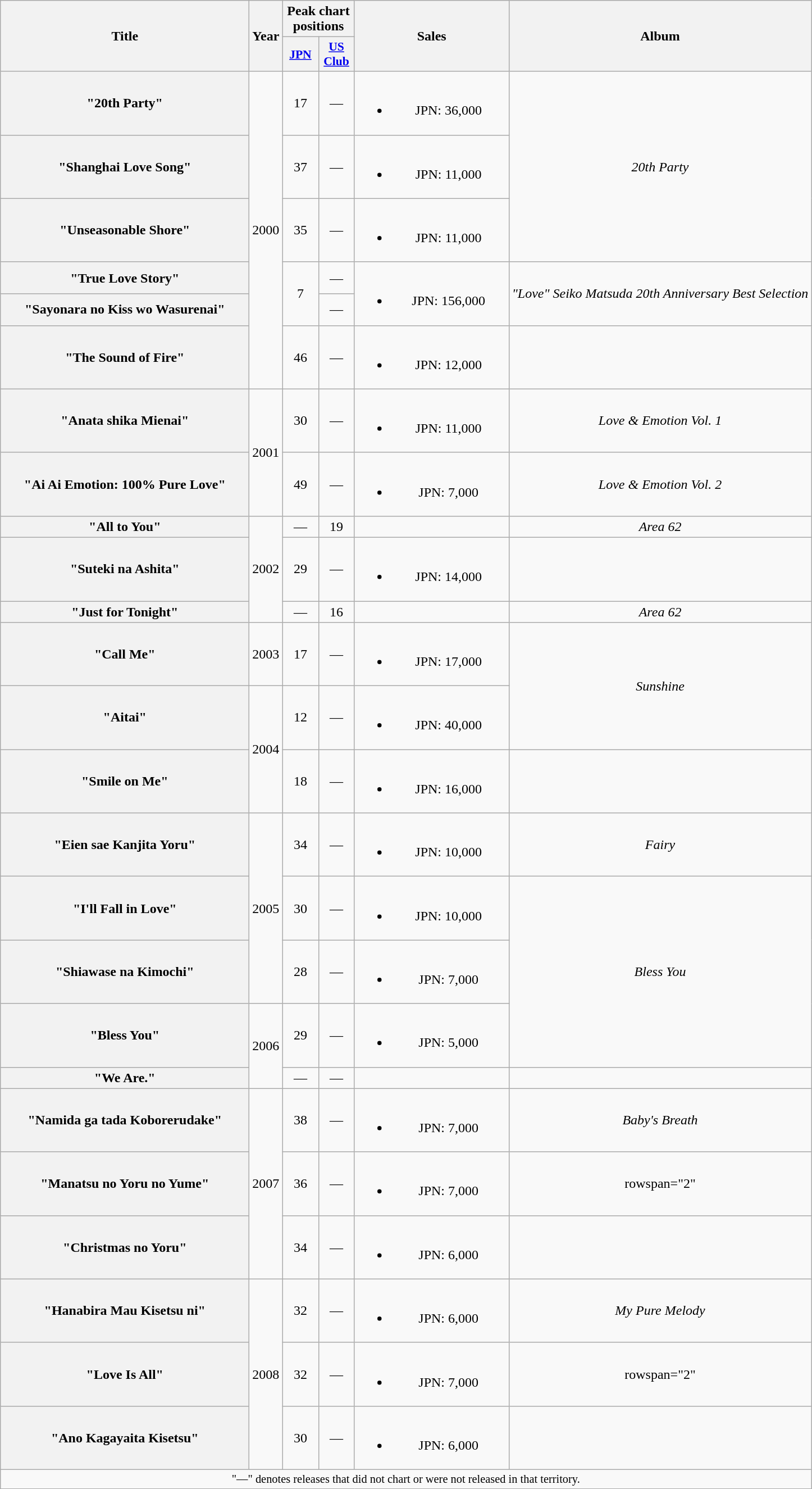<table class="wikitable plainrowheaders" style="text-align:center">
<tr>
<th scope="col" rowspan="2" style="width:18em;">Title</th>
<th scope="col" rowspan="2">Year</th>
<th scope="col" colspan="2">Peak chart positions</th>
<th scope="col" rowspan="2" style="width:11em;">Sales</th>
<th scope="col" rowspan="2">Album</th>
</tr>
<tr>
<th scope="col" style="width:2.5em; font-size:90%;"><a href='#'>JPN</a></th>
<th scope="col" style="width:2.5em; font-size:90%;"><a href='#'>US<br>Club</a></th>
</tr>
<tr>
<th scope="row">"20th Party"</th>
<td rowspan="6">2000</td>
<td>17</td>
<td>—</td>
<td><br><ul><li>JPN: 36,000</li></ul></td>
<td rowspan="3"><em>20th Party</em></td>
</tr>
<tr>
<th scope="row">"Shanghai Love Song"</th>
<td>37</td>
<td>—</td>
<td><br><ul><li>JPN: 11,000</li></ul></td>
</tr>
<tr>
<th scope="row">"Unseasonable Shore"</th>
<td>35</td>
<td>—</td>
<td><br><ul><li>JPN: 11,000</li></ul></td>
</tr>
<tr>
<th scope="row">"True Love Story"<br></th>
<td rowspan="2">7</td>
<td>—</td>
<td rowspan="2"><br><ul><li>JPN: 156,000</li></ul></td>
<td rowspan="2"><em>"Love" Seiko Matsuda 20th Anniversary Best Selection</em></td>
</tr>
<tr>
<th scope="row">"Sayonara no Kiss wo Wasurenai"<br></th>
<td>—</td>
</tr>
<tr>
<th scope="row">"The Sound of Fire"</th>
<td>46</td>
<td>—</td>
<td><br><ul><li>JPN: 12,000</li></ul></td>
<td></td>
</tr>
<tr>
<th scope="row">"Anata shika Mienai"</th>
<td rowspan="2">2001</td>
<td>30</td>
<td>—</td>
<td><br><ul><li>JPN: 11,000</li></ul></td>
<td><em>Love & Emotion Vol. 1</em></td>
</tr>
<tr>
<th scope="row">"Ai Ai Emotion: 100% Pure Love"</th>
<td>49</td>
<td>—</td>
<td><br><ul><li>JPN: 7,000</li></ul></td>
<td><em>Love & Emotion Vol. 2</em></td>
</tr>
<tr>
<th scope="row">"All to You"</th>
<td rowspan="3">2002</td>
<td>—</td>
<td>19</td>
<td></td>
<td><em>Area 62</em></td>
</tr>
<tr>
<th scope="row">"Suteki na Ashita"</th>
<td>29</td>
<td>—</td>
<td><br><ul><li>JPN: 14,000</li></ul></td>
<td></td>
</tr>
<tr>
<th scope="row">"Just for Tonight"</th>
<td>—</td>
<td>16</td>
<td></td>
<td><em>Area 62</em></td>
</tr>
<tr>
<th scope="row">"Call Me"</th>
<td>2003</td>
<td>17</td>
<td>—</td>
<td><br><ul><li>JPN: 17,000</li></ul></td>
<td rowspan="2"><em>Sunshine</em></td>
</tr>
<tr>
<th scope="row">"Aitai"</th>
<td rowspan="2">2004</td>
<td>12</td>
<td>—</td>
<td><br><ul><li>JPN: 40,000</li></ul></td>
</tr>
<tr>
<th scope="row">"Smile on Me"<br> </th>
<td>18</td>
<td>—</td>
<td><br><ul><li>JPN: 16,000</li></ul></td>
<td></td>
</tr>
<tr>
<th scope="row">"Eien sae Kanjita Yoru"</th>
<td rowspan="3">2005</td>
<td>34</td>
<td>—</td>
<td><br><ul><li>JPN: 10,000</li></ul></td>
<td><em>Fairy</em></td>
</tr>
<tr>
<th scope="row">"I'll Fall in Love"</th>
<td>30</td>
<td>—</td>
<td><br><ul><li>JPN: 10,000</li></ul></td>
<td rowspan="3"><em>Bless You</em></td>
</tr>
<tr>
<th scope="row">"Shiawase na Kimochi"</th>
<td>28</td>
<td>—</td>
<td><br><ul><li>JPN: 7,000</li></ul></td>
</tr>
<tr>
<th scope="row">"Bless You"</th>
<td rowspan="2">2006</td>
<td>29</td>
<td>—</td>
<td><br><ul><li>JPN: 5,000</li></ul></td>
</tr>
<tr>
<th scope="row">"We Are."<br></th>
<td>—</td>
<td>—</td>
<td></td>
<td></td>
</tr>
<tr>
<th scope="row">"Namida ga tada Koborerudake"</th>
<td rowspan="3">2007</td>
<td>38</td>
<td>—</td>
<td><br><ul><li>JPN: 7,000</li></ul></td>
<td><em>Baby's Breath</em></td>
</tr>
<tr>
<th scope="row">"Manatsu no Yoru no Yume"<br></th>
<td>36</td>
<td>—</td>
<td><br><ul><li>JPN: 7,000</li></ul></td>
<td>rowspan="2" </td>
</tr>
<tr>
<th scope="row">"Christmas no Yoru"</th>
<td>34</td>
<td>—</td>
<td><br><ul><li>JPN: 6,000</li></ul></td>
</tr>
<tr>
<th scope="row">"Hanabira Mau Kisetsu ni"</th>
<td rowspan="3">2008</td>
<td>32</td>
<td>—</td>
<td><br><ul><li>JPN: 6,000</li></ul></td>
<td><em>My Pure Melody</em></td>
</tr>
<tr>
<th scope="row">"Love Is All"</th>
<td>32</td>
<td>—</td>
<td><br><ul><li>JPN: 7,000</li></ul></td>
<td>rowspan="2" </td>
</tr>
<tr>
<th scope="row">"Ano Kagayaita Kisetsu"</th>
<td>30</td>
<td>—</td>
<td><br><ul><li>JPN: 6,000</li></ul></td>
</tr>
<tr>
<td align="center" colspan="7" style="font-size:85%">"—" denotes releases that did not chart or were not released in that territory.</td>
</tr>
</table>
